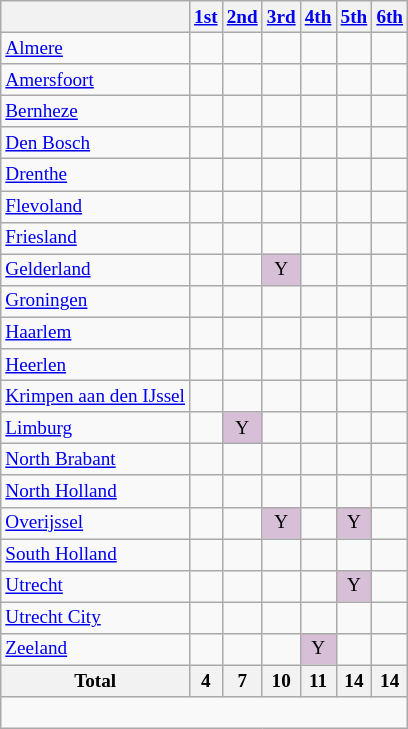<table class="wikitable sortable" style="font-size: 80%;">
<tr>
<th></th>
<th><a href='#'>1st</a></th>
<th><a href='#'>2nd</a></th>
<th><a href='#'>3rd</a></th>
<th><a href='#'>4th</a></th>
<th><a href='#'>5th</a></th>
<th><a href='#'>6th</a></th>
</tr>
<tr>
<td><a href='#'>Almere</a></td>
<td></td>
<td></td>
<td></td>
<td></td>
<td></td>
<td></td>
</tr>
<tr>
<td><a href='#'>Amersfoort</a></td>
<td></td>
<td></td>
<td></td>
<td></td>
<td></td>
<td></td>
</tr>
<tr>
<td><a href='#'>Bernheze</a></td>
<td></td>
<td></td>
<td></td>
<td></td>
<td></td>
<td></td>
</tr>
<tr>
<td><a href='#'>Den Bosch</a></td>
<td></td>
<td></td>
<td></td>
<td></td>
<td></td>
<td></td>
</tr>
<tr>
<td><a href='#'>Drenthe</a></td>
<td></td>
<td></td>
<td></td>
<td></td>
<td></td>
<td></td>
</tr>
<tr>
<td><a href='#'>Flevoland</a></td>
<td></td>
<td></td>
<td></td>
<td></td>
<td></td>
<td></td>
</tr>
<tr>
<td><a href='#'>Friesland</a></td>
<td></td>
<td></td>
<td></td>
<td></td>
<td></td>
<td></td>
</tr>
<tr>
<td><a href='#'>Gelderland</a></td>
<td></td>
<td></td>
<td bgcolor=#D8BFD8 align=center>Y</td>
<td></td>
<td></td>
<td></td>
</tr>
<tr>
<td><a href='#'>Groningen</a></td>
<td></td>
<td></td>
<td></td>
<td></td>
<td></td>
<td></td>
</tr>
<tr>
<td><a href='#'>Haarlem</a></td>
<td></td>
<td></td>
<td></td>
<td></td>
<td></td>
<td></td>
</tr>
<tr>
<td><a href='#'>Heerlen</a></td>
<td></td>
<td></td>
<td></td>
<td></td>
<td></td>
<td></td>
</tr>
<tr>
<td><a href='#'>Krimpen aan den IJssel</a></td>
<td></td>
<td></td>
<td></td>
<td></td>
<td></td>
<td></td>
</tr>
<tr>
<td><a href='#'>Limburg</a></td>
<td></td>
<td bgcolor=#D8BFD8 align=center>Y</td>
<td></td>
<td></td>
<td></td>
<td></td>
</tr>
<tr>
<td><a href='#'>North Brabant</a></td>
<td></td>
<td></td>
<td></td>
<td></td>
<td></td>
<td></td>
</tr>
<tr>
<td><a href='#'>North Holland</a></td>
<td></td>
<td></td>
<td></td>
<td></td>
<td></td>
<td></td>
</tr>
<tr>
<td><a href='#'>Overijssel</a></td>
<td></td>
<td></td>
<td bgcolor=#D8BFD8 align=center>Y</td>
<td></td>
<td bgcolor=#D8BFD8 align=center>Y</td>
<td></td>
</tr>
<tr>
<td><a href='#'>South Holland</a></td>
<td></td>
<td></td>
<td></td>
<td></td>
<td></td>
<td></td>
</tr>
<tr>
<td><a href='#'>Utrecht</a></td>
<td></td>
<td></td>
<td></td>
<td></td>
<td bgcolor=#D8BFD8 align=center>Y</td>
<td></td>
</tr>
<tr>
<td><a href='#'>Utrecht City</a></td>
<td></td>
<td></td>
<td></td>
<td></td>
<td></td>
<td></td>
</tr>
<tr>
<td><a href='#'>Zeeland</a></td>
<td></td>
<td></td>
<td></td>
<td bgcolor=#D8BFD8 align=center>Y</td>
<td></td>
<td></td>
</tr>
<tr>
<th>Total</th>
<th>4</th>
<th>7</th>
<th>10</th>
<th>11</th>
<th>14</th>
<th>14</th>
</tr>
<tr>
<td colspan="9" align=left><br></td>
</tr>
</table>
